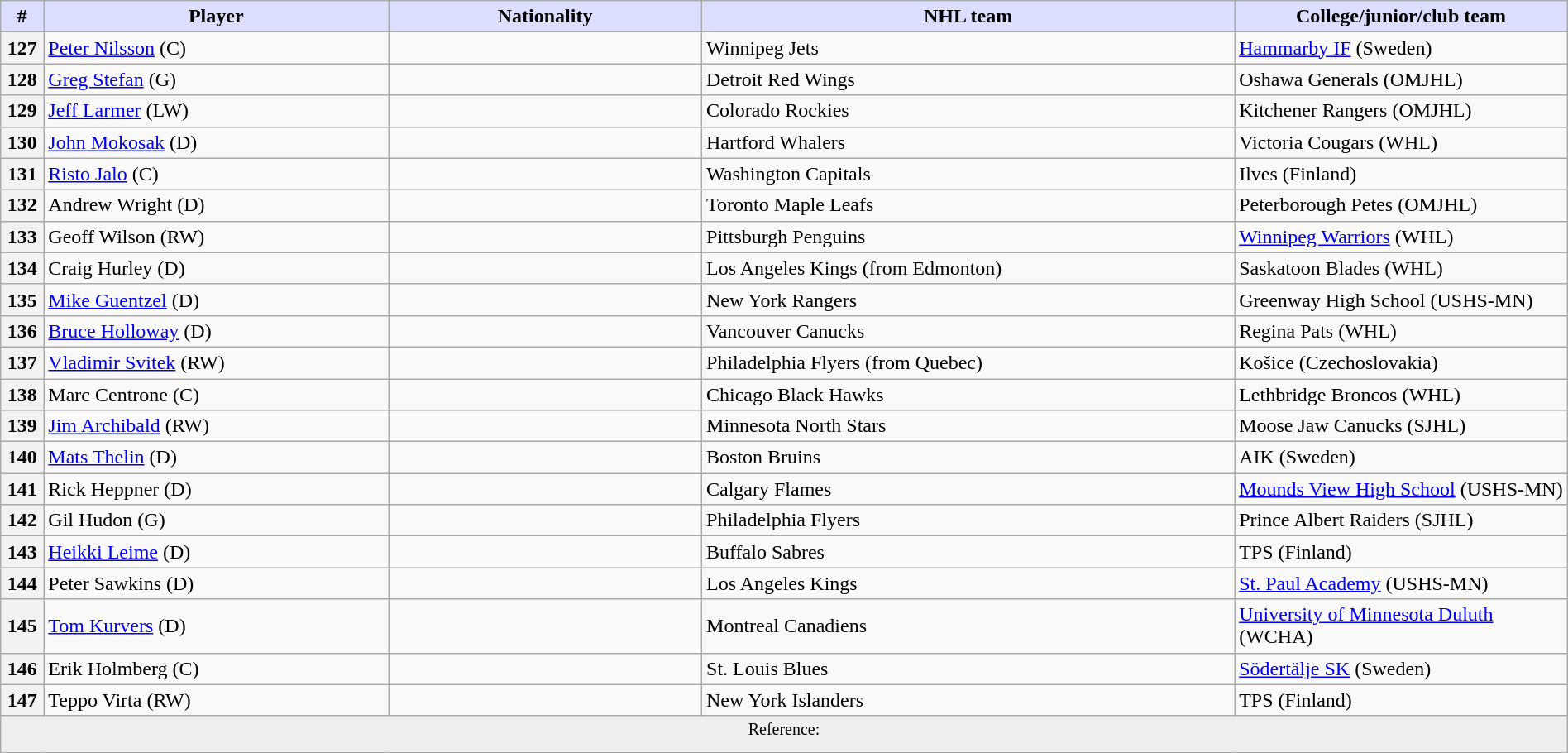<table class="wikitable" style="width: 100%">
<tr>
<th style="background:#ddf; width:2.75%;">#</th>
<th style="background:#ddf; width:22.0%;">Player</th>
<th style="background:#ddf; width:20.0%;">Nationality</th>
<th style="background:#ddf; width:34.0%;">NHL team</th>
<th style="background:#ddf; width:100.0%;">College/junior/club team</th>
</tr>
<tr>
<th>127</th>
<td><a href='#'>Peter Nilsson</a> (C)</td>
<td></td>
<td>Winnipeg Jets</td>
<td><a href='#'>Hammarby IF</a> (Sweden)</td>
</tr>
<tr>
<th>128</th>
<td><a href='#'>Greg Stefan</a> (G)</td>
<td></td>
<td>Detroit Red Wings</td>
<td>Oshawa Generals (OMJHL)</td>
</tr>
<tr>
<th>129</th>
<td><a href='#'>Jeff Larmer</a> (LW)</td>
<td></td>
<td>Colorado Rockies</td>
<td>Kitchener Rangers (OMJHL)</td>
</tr>
<tr>
<th>130</th>
<td><a href='#'>John Mokosak</a> (D)</td>
<td></td>
<td>Hartford Whalers</td>
<td>Victoria Cougars (WHL)</td>
</tr>
<tr>
<th>131</th>
<td><a href='#'>Risto Jalo</a> (C)</td>
<td></td>
<td>Washington Capitals</td>
<td>Ilves (Finland)</td>
</tr>
<tr>
<th>132</th>
<td>Andrew Wright (D)</td>
<td></td>
<td>Toronto Maple Leafs</td>
<td>Peterborough Petes (OMJHL)</td>
</tr>
<tr>
<th>133</th>
<td>Geoff Wilson (RW)</td>
<td></td>
<td>Pittsburgh Penguins</td>
<td><a href='#'>Winnipeg Warriors</a> (WHL)</td>
</tr>
<tr>
<th>134</th>
<td>Craig Hurley (D)</td>
<td></td>
<td>Los Angeles Kings (from Edmonton)</td>
<td>Saskatoon Blades (WHL)</td>
</tr>
<tr>
<th>135</th>
<td><a href='#'>Mike Guentzel</a> (D)</td>
<td></td>
<td>New York Rangers</td>
<td>Greenway High School (USHS-MN)</td>
</tr>
<tr>
<th>136</th>
<td><a href='#'>Bruce Holloway</a> (D)</td>
<td></td>
<td>Vancouver Canucks</td>
<td>Regina Pats (WHL)</td>
</tr>
<tr>
<th>137</th>
<td><a href='#'>Vladimir Svitek</a> (RW)</td>
<td></td>
<td>Philadelphia Flyers (from Quebec)</td>
<td>Košice (Czechoslovakia)</td>
</tr>
<tr>
<th>138</th>
<td>Marc Centrone (C)</td>
<td></td>
<td>Chicago Black Hawks</td>
<td>Lethbridge Broncos (WHL)</td>
</tr>
<tr>
<th>139</th>
<td><a href='#'>Jim Archibald</a> (RW)</td>
<td></td>
<td>Minnesota North Stars</td>
<td>Moose Jaw Canucks (SJHL)</td>
</tr>
<tr>
<th>140</th>
<td><a href='#'>Mats Thelin</a> (D)</td>
<td></td>
<td>Boston Bruins</td>
<td>AIK (Sweden)</td>
</tr>
<tr>
<th>141</th>
<td>Rick Heppner (D)</td>
<td></td>
<td>Calgary Flames</td>
<td><a href='#'>Mounds View High School</a> (USHS-MN)</td>
</tr>
<tr>
<th>142</th>
<td>Gil Hudon (G)</td>
<td></td>
<td>Philadelphia Flyers</td>
<td>Prince Albert Raiders (SJHL)</td>
</tr>
<tr>
<th>143</th>
<td><a href='#'>Heikki Leime</a> (D)</td>
<td></td>
<td>Buffalo Sabres</td>
<td>TPS (Finland)</td>
</tr>
<tr>
<th>144</th>
<td>Peter Sawkins (D)</td>
<td></td>
<td>Los Angeles Kings</td>
<td><a href='#'>St. Paul Academy</a> (USHS-MN)</td>
</tr>
<tr>
<th>145</th>
<td><a href='#'>Tom Kurvers</a> (D)</td>
<td></td>
<td>Montreal Canadiens</td>
<td><a href='#'>University of Minnesota Duluth</a> (WCHA)</td>
</tr>
<tr>
<th>146</th>
<td>Erik Holmberg (C)</td>
<td></td>
<td>St. Louis Blues</td>
<td><a href='#'>Södertälje SK</a> (Sweden)</td>
</tr>
<tr>
<th>147</th>
<td>Teppo Virta (RW)</td>
<td></td>
<td>New York Islanders</td>
<td>TPS (Finland)</td>
</tr>
<tr>
<td align=center colspan="6" bgcolor="#efefef"><sup>Reference:   </sup></td>
</tr>
</table>
